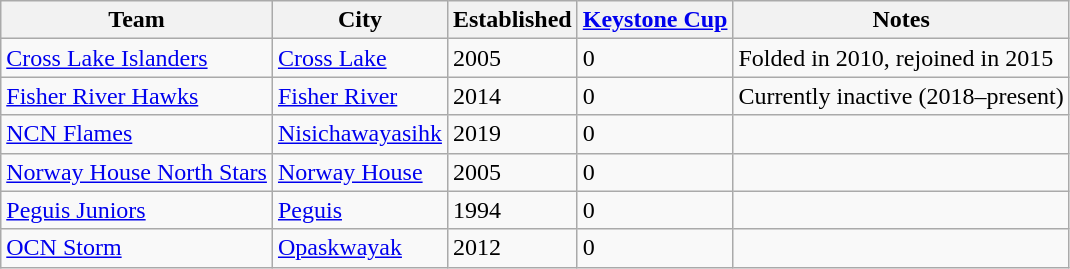<table class="wikitable">
<tr>
<th>Team</th>
<th>City</th>
<th>Established</th>
<th><a href='#'>Keystone Cup</a></th>
<th>Notes</th>
</tr>
<tr>
<td><a href='#'>Cross Lake Islanders</a></td>
<td><a href='#'>Cross Lake</a></td>
<td>2005</td>
<td>0</td>
<td>Folded in 2010, rejoined in 2015</td>
</tr>
<tr>
<td><a href='#'>Fisher River Hawks</a></td>
<td><a href='#'>Fisher River</a></td>
<td>2014</td>
<td>0</td>
<td>Currently inactive (2018–present)</td>
</tr>
<tr>
<td><a href='#'>NCN Flames</a></td>
<td><a href='#'>Nisichawayasihk</a></td>
<td>2019</td>
<td>0</td>
<td></td>
</tr>
<tr>
<td><a href='#'>Norway House North Stars</a></td>
<td><a href='#'>Norway House</a></td>
<td>2005</td>
<td>0</td>
<td></td>
</tr>
<tr>
<td><a href='#'>Peguis Juniors</a></td>
<td><a href='#'>Peguis</a></td>
<td>1994</td>
<td>0</td>
<td></td>
</tr>
<tr>
<td><a href='#'>OCN Storm</a></td>
<td><a href='#'>Opaskwayak</a></td>
<td>2012</td>
<td>0</td>
<td></td>
</tr>
</table>
